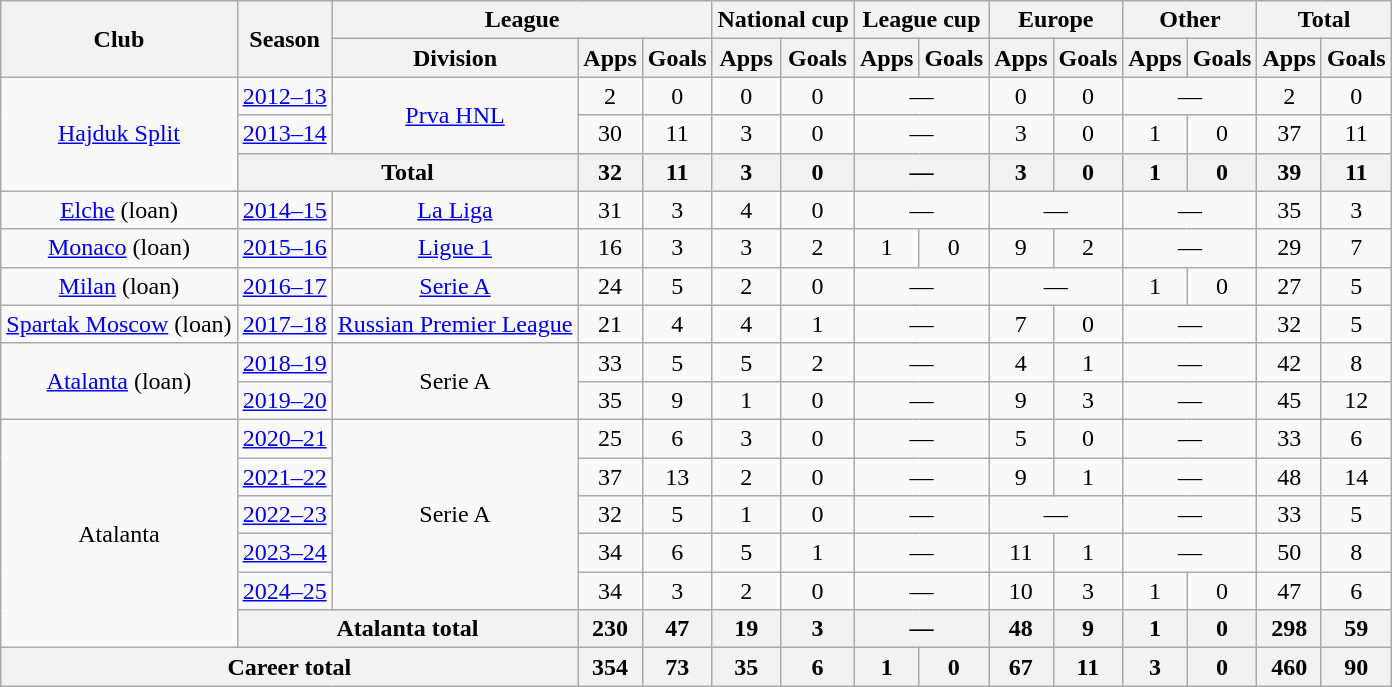<table class="wikitable" style="text-align:center">
<tr>
<th rowspan="2">Club</th>
<th rowspan="2">Season</th>
<th colspan="3">League</th>
<th colspan="2">National cup</th>
<th colspan="2">League cup</th>
<th colspan="2">Europe</th>
<th colspan="2">Other</th>
<th colspan="2">Total</th>
</tr>
<tr>
<th>Division</th>
<th>Apps</th>
<th>Goals</th>
<th>Apps</th>
<th>Goals</th>
<th>Apps</th>
<th>Goals</th>
<th>Apps</th>
<th>Goals</th>
<th>Apps</th>
<th>Goals</th>
<th>Apps</th>
<th>Goals</th>
</tr>
<tr>
<td rowspan="3"><a href='#'>Hajduk Split</a></td>
<td><a href='#'>2012–13</a></td>
<td rowspan="2"><a href='#'>Prva HNL</a></td>
<td>2</td>
<td>0</td>
<td>0</td>
<td>0</td>
<td colspan="2">—</td>
<td>0</td>
<td>0</td>
<td colspan="2">—</td>
<td>2</td>
<td>0</td>
</tr>
<tr>
<td><a href='#'>2013–14</a></td>
<td>30</td>
<td>11</td>
<td>3</td>
<td>0</td>
<td colspan="2">—</td>
<td>3</td>
<td>0</td>
<td>1</td>
<td>0</td>
<td>37</td>
<td>11</td>
</tr>
<tr>
<th colspan="2">Total</th>
<th>32</th>
<th>11</th>
<th>3</th>
<th>0</th>
<th colspan="2">—</th>
<th>3</th>
<th>0</th>
<th>1</th>
<th>0</th>
<th>39</th>
<th>11</th>
</tr>
<tr>
<td><a href='#'>Elche</a> (loan)</td>
<td><a href='#'>2014–15</a></td>
<td><a href='#'>La Liga</a></td>
<td>31</td>
<td>3</td>
<td>4</td>
<td>0</td>
<td colspan="2">—</td>
<td colspan="2">—</td>
<td colspan="2">—</td>
<td>35</td>
<td>3</td>
</tr>
<tr>
<td><a href='#'>Monaco</a> (loan)</td>
<td><a href='#'>2015–16</a></td>
<td><a href='#'>Ligue 1</a></td>
<td>16</td>
<td>3</td>
<td>3</td>
<td>2</td>
<td>1</td>
<td>0</td>
<td>9</td>
<td>2</td>
<td colspan="2">—</td>
<td>29</td>
<td>7</td>
</tr>
<tr>
<td><a href='#'>Milan</a> (loan)</td>
<td><a href='#'>2016–17</a></td>
<td><a href='#'>Serie A</a></td>
<td>24</td>
<td>5</td>
<td>2</td>
<td>0</td>
<td colspan="2">—</td>
<td colspan="2">—</td>
<td>1</td>
<td>0</td>
<td>27</td>
<td>5</td>
</tr>
<tr>
<td><a href='#'>Spartak Moscow</a> (loan)</td>
<td><a href='#'>2017–18</a></td>
<td><a href='#'>Russian Premier League</a></td>
<td>21</td>
<td>4</td>
<td>4</td>
<td>1</td>
<td colspan="2">—</td>
<td>7</td>
<td>0</td>
<td colspan="2">—</td>
<td>32</td>
<td>5</td>
</tr>
<tr>
<td rowspan="2"><a href='#'>Atalanta</a> (loan)</td>
<td><a href='#'>2018–19</a></td>
<td rowspan="2">Serie A</td>
<td>33</td>
<td>5</td>
<td>5</td>
<td>2</td>
<td colspan="2">—</td>
<td>4</td>
<td>1</td>
<td colspan="2">—</td>
<td>42</td>
<td>8</td>
</tr>
<tr>
<td><a href='#'>2019–20</a></td>
<td>35</td>
<td>9</td>
<td>1</td>
<td>0</td>
<td colspan="2">—</td>
<td>9</td>
<td>3</td>
<td colspan="2">—</td>
<td>45</td>
<td>12</td>
</tr>
<tr>
<td rowspan="6">Atalanta</td>
<td><a href='#'>2020–21</a></td>
<td rowspan="5">Serie A</td>
<td>25</td>
<td>6</td>
<td>3</td>
<td>0</td>
<td colspan="2">—</td>
<td>5</td>
<td>0</td>
<td colspan="2">—</td>
<td>33</td>
<td>6</td>
</tr>
<tr>
<td><a href='#'>2021–22</a></td>
<td>37</td>
<td>13</td>
<td>2</td>
<td>0</td>
<td colspan="2">—</td>
<td>9</td>
<td>1</td>
<td colspan="2">—</td>
<td>48</td>
<td>14</td>
</tr>
<tr>
<td><a href='#'>2022–23</a></td>
<td>32</td>
<td>5</td>
<td>1</td>
<td>0</td>
<td colspan="2">—</td>
<td colspan="2">—</td>
<td colspan="2">—</td>
<td>33</td>
<td>5</td>
</tr>
<tr>
<td><a href='#'>2023–24</a></td>
<td>34</td>
<td>6</td>
<td>5</td>
<td>1</td>
<td colspan="2">—</td>
<td>11</td>
<td>1</td>
<td colspan="2">—</td>
<td>50</td>
<td>8</td>
</tr>
<tr>
<td><a href='#'>2024–25</a></td>
<td>34</td>
<td>3</td>
<td>2</td>
<td>0</td>
<td colspan="2">—</td>
<td>10</td>
<td>3</td>
<td>1</td>
<td>0</td>
<td>47</td>
<td>6</td>
</tr>
<tr>
<th colspan="2">Atalanta total</th>
<th>230</th>
<th>47</th>
<th>19</th>
<th>3</th>
<th colspan="2">—</th>
<th>48</th>
<th>9</th>
<th>1</th>
<th>0</th>
<th>298</th>
<th>59</th>
</tr>
<tr>
<th colspan="3">Career total</th>
<th>354</th>
<th>73</th>
<th>35</th>
<th>6</th>
<th>1</th>
<th>0</th>
<th>67</th>
<th>11</th>
<th>3</th>
<th>0</th>
<th>460</th>
<th>90</th>
</tr>
</table>
